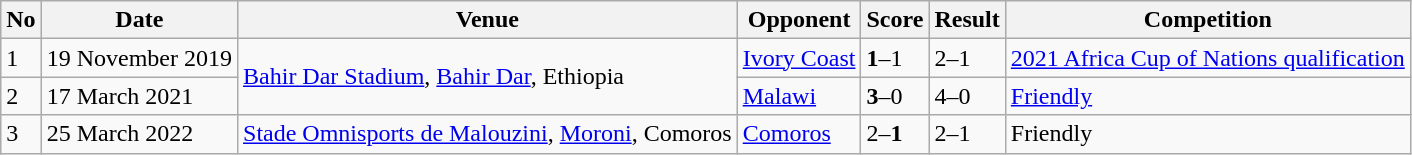<table class="wikitable">
<tr>
<th>No</th>
<th>Date</th>
<th>Venue</th>
<th>Opponent</th>
<th>Score</th>
<th>Result</th>
<th>Competition</th>
</tr>
<tr>
<td>1</td>
<td>19 November 2019</td>
<td rowspan="2"><a href='#'>Bahir Dar Stadium</a>, <a href='#'>Bahir Dar</a>, Ethiopia</td>
<td> <a href='#'>Ivory Coast</a></td>
<td><strong>1</strong>–1</td>
<td>2–1</td>
<td><a href='#'>2021 Africa Cup of Nations qualification</a></td>
</tr>
<tr>
<td>2</td>
<td>17 March 2021</td>
<td> <a href='#'>Malawi</a></td>
<td><strong>3</strong>–0</td>
<td>4–0</td>
<td><a href='#'>Friendly</a></td>
</tr>
<tr>
<td>3</td>
<td>25 March 2022</td>
<td><a href='#'>Stade Omnisports de Malouzini</a>, <a href='#'>Moroni</a>, Comoros</td>
<td> <a href='#'>Comoros</a></td>
<td>2–<strong>1</strong></td>
<td>2–1</td>
<td>Friendly</td>
</tr>
</table>
